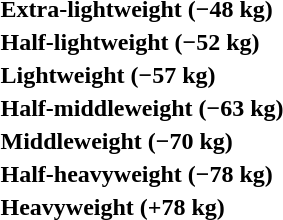<table>
<tr>
<th rowspan=2 style="text-align:left;">Extra-lightweight (−48 kg)</th>
<td rowspan=2></td>
<td rowspan=2></td>
<td></td>
</tr>
<tr>
<td></td>
</tr>
<tr>
<th rowspan=2 style="text-align:left;">Half-lightweight (−52 kg)</th>
<td rowspan=2></td>
<td rowspan=2></td>
<td></td>
</tr>
<tr>
<td></td>
</tr>
<tr>
<th rowspan=2 style="text-align:left;">Lightweight (−57 kg)</th>
<td rowspan=2></td>
<td rowspan=2></td>
<td></td>
</tr>
<tr>
<td></td>
</tr>
<tr>
<th rowspan=2 style="text-align:left;">Half-middleweight (−63 kg)</th>
<td rowspan=2></td>
<td rowspan=2></td>
<td></td>
</tr>
<tr>
<td></td>
</tr>
<tr>
<th rowspan=2 style="text-align:left;">Middleweight (−70 kg)</th>
<td rowspan=2></td>
<td rowspan=2></td>
<td></td>
</tr>
<tr>
<td></td>
</tr>
<tr>
<th rowspan=2 style="text-align:left;">Half-heavyweight (−78 kg)</th>
<td rowspan=2></td>
<td rowspan=2></td>
<td></td>
</tr>
<tr>
<td></td>
</tr>
<tr>
<th rowspan=2 style="text-align:left;">Heavyweight (+78 kg)</th>
<td rowspan=2></td>
<td rowspan=2></td>
<td></td>
</tr>
<tr>
<td></td>
</tr>
</table>
